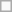<table class=wikitable>
<tr>
<td> </td>
</tr>
</table>
